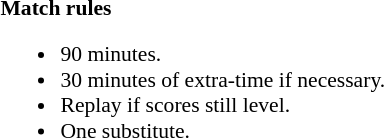<table style="width:100%; font-size:90%;">
<tr>
<td style="width:50%; vertical-align:top;"><br><strong>Match rules</strong><ul><li>90 minutes.</li><li>30 minutes of extra-time if necessary.</li><li>Replay if scores still level.</li><li>One substitute.</li></ul></td>
</tr>
</table>
